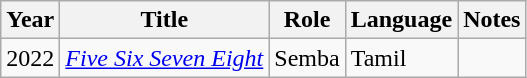<table class="wikitable">
<tr>
<th>Year</th>
<th>Title</th>
<th>Role</th>
<th>Language</th>
<th>Notes</th>
</tr>
<tr>
<td>2022</td>
<td><em><a href='#'>Five Six Seven Eight</a></em></td>
<td>Semba</td>
<td>Tamil</td>
<td></td>
</tr>
</table>
